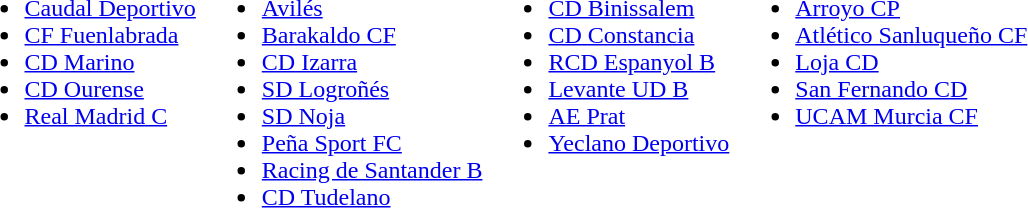<table>
<tr style="vertical-align: top;">
<td><br><ul><li><a href='#'>Caudal Deportivo</a></li><li><a href='#'>CF Fuenlabrada</a></li><li><a href='#'>CD Marino</a></li><li><a href='#'>CD Ourense</a></li><li><a href='#'>Real Madrid C</a></li></ul></td>
<td><br><ul><li><a href='#'>Avilés</a></li><li><a href='#'>Barakaldo CF</a></li><li><a href='#'>CD Izarra</a></li><li><a href='#'>SD Logroñés</a></li><li><a href='#'>SD Noja</a></li><li><a href='#'>Peña Sport FC</a></li><li><a href='#'>Racing de Santander B</a></li><li><a href='#'>CD Tudelano</a></li></ul></td>
<td><br><ul><li><a href='#'>CD Binissalem</a></li><li><a href='#'>CD Constancia</a></li><li><a href='#'>RCD Espanyol B</a></li><li><a href='#'>Levante UD B</a></li><li><a href='#'>AE Prat</a></li><li><a href='#'>Yeclano Deportivo</a></li></ul></td>
<td><br><ul><li><a href='#'>Arroyo CP</a></li><li><a href='#'>Atlético Sanluqueño CF</a></li><li><a href='#'>Loja CD</a></li><li><a href='#'>San Fernando CD</a></li><li><a href='#'>UCAM Murcia CF</a></li></ul></td>
</tr>
</table>
